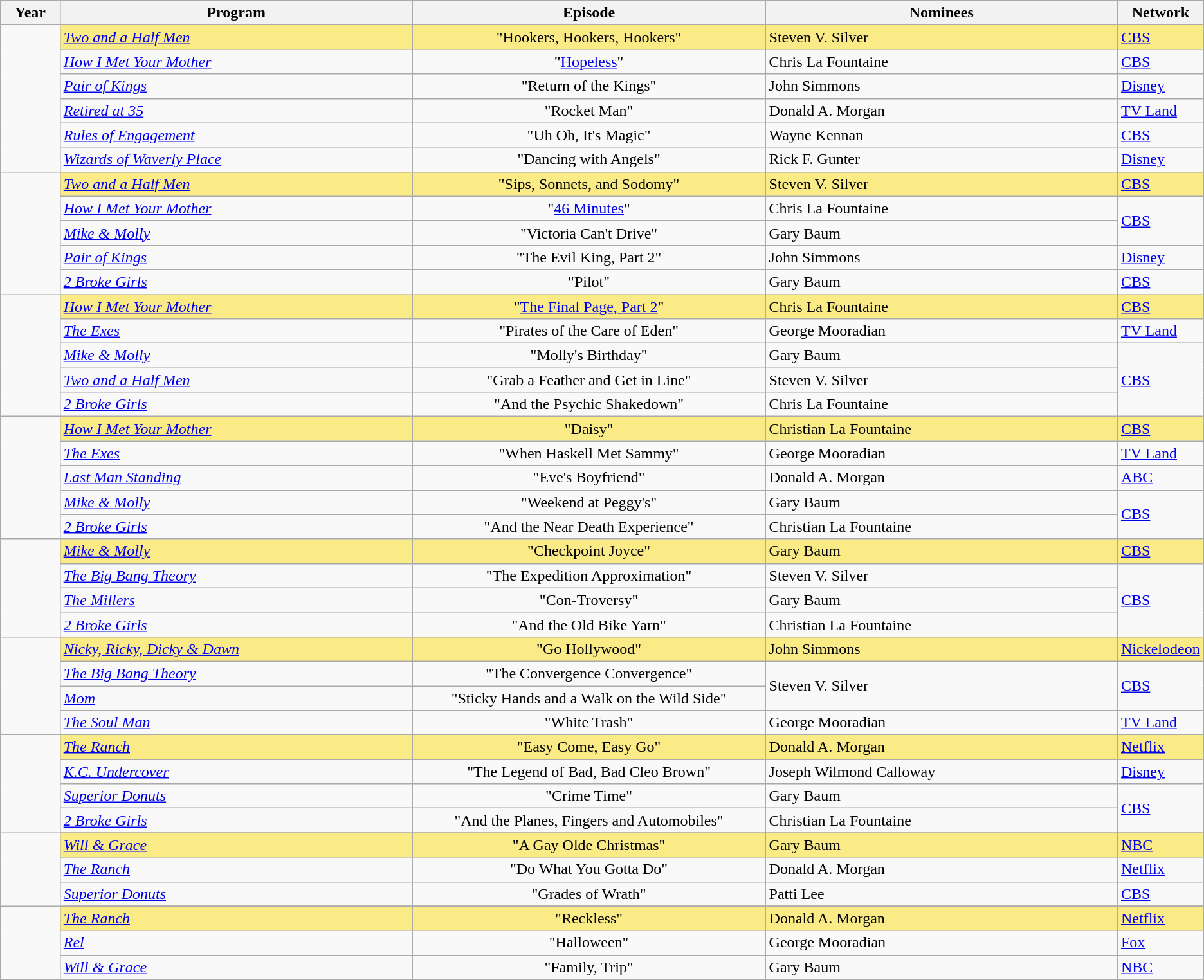<table class="wikitable">
<tr>
<th style="width:5%;">Year</th>
<th style="width:30%;">Program</th>
<th style="width:30%;">Episode</th>
<th style="width:30%;">Nominees</th>
<th style="width:10%;">Network</th>
</tr>
<tr>
<td rowspan="6" style="text"=align:center;"></td>
<td style="background:#FAEB86;"><em><a href='#'>Two and a Half Men</a></em></td>
<td style="background:#FAEB86;" align=center>"Hookers, Hookers, Hookers"</td>
<td style="background:#FAEB86;">Steven V. Silver</td>
<td style="background:#FAEB86;"><a href='#'>CBS</a></td>
</tr>
<tr>
<td><em><a href='#'>How I Met Your Mother</a></em></td>
<td align=center>"<a href='#'>Hopeless</a>"</td>
<td>Chris La Fountaine</td>
<td><a href='#'>CBS</a></td>
</tr>
<tr>
<td><em><a href='#'>Pair of Kings</a></em></td>
<td align=center>"Return of the Kings"</td>
<td>John Simmons</td>
<td><a href='#'>Disney</a></td>
</tr>
<tr>
<td><em><a href='#'>Retired at 35</a></em></td>
<td align=center>"Rocket Man"</td>
<td>Donald A. Morgan</td>
<td><a href='#'>TV Land</a></td>
</tr>
<tr>
<td><em><a href='#'>Rules of Engagement</a></em></td>
<td align=center>"Uh Oh, It's Magic"</td>
<td>Wayne Kennan</td>
<td><a href='#'>CBS</a></td>
</tr>
<tr>
<td><em><a href='#'>Wizards of Waverly Place</a></em></td>
<td align=center>"Dancing with Angels"</td>
<td>Rick F. Gunter</td>
<td><a href='#'>Disney</a></td>
</tr>
<tr>
<td rowspan="5" style="text"=align:center;"></td>
<td style="background:#FAEB86;"><em><a href='#'>Two and a Half Men</a></em></td>
<td style="background:#FAEB86;" align=center>"Sips, Sonnets, and Sodomy"</td>
<td style="background:#FAEB86;">Steven V. Silver</td>
<td style="background:#FAEB86;"><a href='#'>CBS</a></td>
</tr>
<tr>
<td><em><a href='#'>How I Met Your Mother</a></em></td>
<td align=center>"<a href='#'>46 Minutes</a>"</td>
<td>Chris La Fountaine</td>
<td rowspan="2"><a href='#'>CBS</a></td>
</tr>
<tr>
<td><em><a href='#'>Mike & Molly</a></em></td>
<td align=center>"Victoria Can't Drive"</td>
<td>Gary Baum</td>
</tr>
<tr>
<td><em><a href='#'>Pair of Kings</a></em></td>
<td align=center>"The Evil King, Part 2"</td>
<td>John Simmons</td>
<td><a href='#'>Disney</a></td>
</tr>
<tr>
<td><em><a href='#'>2 Broke Girls</a></em></td>
<td align=center>"Pilot"</td>
<td>Gary Baum</td>
<td><a href='#'>CBS</a></td>
</tr>
<tr>
<td rowspan="5" style="text"=align:center;"></td>
<td style="background:#FAEB86;"><em><a href='#'>How I Met Your Mother</a></em></td>
<td style="background:#FAEB86;" align=center>"<a href='#'>The Final Page, Part 2</a>"</td>
<td style="background:#FAEB86;">Chris La Fountaine</td>
<td style="background:#FAEB86;"><a href='#'>CBS</a></td>
</tr>
<tr>
<td><em><a href='#'>The Exes</a></em></td>
<td align=center>"Pirates of the Care of Eden"</td>
<td>George Mooradian</td>
<td><a href='#'>TV Land</a></td>
</tr>
<tr>
<td><em><a href='#'>Mike & Molly</a></em></td>
<td align=center>"Molly's Birthday"</td>
<td>Gary Baum</td>
<td rowspan="3"><a href='#'>CBS</a></td>
</tr>
<tr>
<td><em><a href='#'>Two and a Half Men</a></em></td>
<td align=center>"Grab a Feather and Get in Line"</td>
<td>Steven V. Silver</td>
</tr>
<tr>
<td><em><a href='#'>2 Broke Girls</a></em></td>
<td align=center>"And the Psychic Shakedown"</td>
<td>Chris La Fountaine</td>
</tr>
<tr>
<td rowspan="5" style="text"=align:center;"></td>
<td style="background:#FAEB86;"><em><a href='#'>How I Met Your Mother</a></em></td>
<td style="background:#FAEB86;" align=center>"Daisy"</td>
<td style="background:#FAEB86;">Christian La Fountaine</td>
<td style="background:#FAEB86;"><a href='#'>CBS</a></td>
</tr>
<tr>
<td><em><a href='#'>The Exes</a></em></td>
<td align=center>"When Haskell Met Sammy"</td>
<td>George Mooradian</td>
<td><a href='#'>TV Land</a></td>
</tr>
<tr>
<td><em><a href='#'>Last Man Standing</a></em></td>
<td align=center>"Eve's Boyfriend"</td>
<td>Donald A. Morgan</td>
<td><a href='#'>ABC</a></td>
</tr>
<tr>
<td><em><a href='#'>Mike & Molly</a></em></td>
<td align=center>"Weekend at Peggy's"</td>
<td>Gary Baum</td>
<td rowspan=2><a href='#'>CBS</a></td>
</tr>
<tr>
<td><em><a href='#'>2 Broke Girls</a></em></td>
<td align=center>"And the Near Death Experience"</td>
<td>Christian La Fountaine</td>
</tr>
<tr>
<td rowspan="4" style="text"=align:center;"></td>
<td style="background:#FAEB86;"><em><a href='#'>Mike & Molly</a></em></td>
<td style="background:#FAEB86;" align=center>"Checkpoint Joyce"</td>
<td style="background:#FAEB86;">Gary Baum</td>
<td style="background:#FAEB86;"><a href='#'>CBS</a></td>
</tr>
<tr>
<td><em><a href='#'>The Big Bang Theory</a></em></td>
<td align=center>"The Expedition Approximation"</td>
<td>Steven V. Silver</td>
<td rowspan=3><a href='#'>CBS</a></td>
</tr>
<tr>
<td><em><a href='#'>The Millers</a></em></td>
<td align=center>"Con-Troversy"</td>
<td>Gary Baum</td>
</tr>
<tr>
<td><em><a href='#'>2 Broke Girls</a></em></td>
<td align=center>"And the Old Bike Yarn"</td>
<td>Christian La Fountaine</td>
</tr>
<tr>
<td rowspan="4" style="text"=align:center;"></td>
<td style="background:#FAEB86;"><em><a href='#'>Nicky, Ricky, Dicky & Dawn</a></em></td>
<td style="background:#FAEB86;" align=center>"Go Hollywood"</td>
<td style="background:#FAEB86;">John Simmons</td>
<td style="background:#FAEB86;"><a href='#'>Nickelodeon</a></td>
</tr>
<tr>
<td><em><a href='#'>The Big Bang Theory</a></em></td>
<td align=center>"The Convergence Convergence"</td>
<td rowspan=2>Steven V. Silver</td>
<td rowspan=2><a href='#'>CBS</a></td>
</tr>
<tr>
<td><em><a href='#'>Mom</a></em></td>
<td align=center>"Sticky Hands and a Walk on the Wild Side"</td>
</tr>
<tr>
<td><em><a href='#'>The Soul Man</a></em></td>
<td align=center>"White Trash"</td>
<td>George Mooradian</td>
<td><a href='#'>TV Land</a></td>
</tr>
<tr>
<td rowspan="5" style="text"=align:center;"></td>
</tr>
<tr>
<td style="background:#FAEB86;"><em><a href='#'>The Ranch</a></em></td>
<td style="background:#FAEB86;" align=center>"Easy Come, Easy Go"</td>
<td style="background:#FAEB86;">Donald A. Morgan</td>
<td style="background:#FAEB86;"><a href='#'>Netflix</a></td>
</tr>
<tr>
<td><em><a href='#'>K.C. Undercover</a></em></td>
<td align=center>"The Legend of Bad, Bad Cleo Brown"</td>
<td>Joseph Wilmond Calloway</td>
<td><a href='#'>Disney</a></td>
</tr>
<tr>
<td><em><a href='#'>Superior Donuts</a></em></td>
<td align=center>"Crime Time"</td>
<td>Gary Baum</td>
<td rowspan=2><a href='#'>CBS</a></td>
</tr>
<tr>
<td><em><a href='#'>2 Broke Girls</a></em></td>
<td align=center>"And the Planes, Fingers and Automobiles"</td>
<td>Christian La Fountaine</td>
</tr>
<tr>
<td rowspan="4" style="text"=align:center;"></td>
</tr>
<tr style="background:#FAEB86;">
<td><em><a href='#'>Will & Grace</a></em></td>
<td align=center>"A Gay Olde Christmas"</td>
<td>Gary Baum</td>
<td><a href='#'>NBC</a></td>
</tr>
<tr>
<td><em><a href='#'>The Ranch</a></em></td>
<td align=center>"Do What You Gotta Do"</td>
<td>Donald A. Morgan</td>
<td><a href='#'>Netflix</a></td>
</tr>
<tr>
<td><em><a href='#'>Superior Donuts</a></em></td>
<td align=center>"Grades of Wrath"</td>
<td>Patti Lee</td>
<td><a href='#'>CBS</a></td>
</tr>
<tr>
<td rowspan="4" style="text"=align:center;"></td>
</tr>
<tr style="background:#FAEB86;">
<td><em><a href='#'>The Ranch</a></em></td>
<td align=center>"Reckless"</td>
<td>Donald A. Morgan</td>
<td><a href='#'>Netflix</a></td>
</tr>
<tr>
<td><em><a href='#'>Rel</a></em></td>
<td align=center>"Halloween"</td>
<td>George Mooradian</td>
<td><a href='#'>Fox</a></td>
</tr>
<tr>
<td><em><a href='#'>Will & Grace</a></em></td>
<td align=center>"Family, Trip"</td>
<td>Gary Baum</td>
<td><a href='#'>NBC</a></td>
</tr>
</table>
